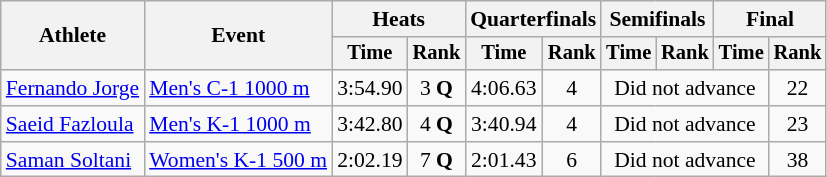<table class=wikitable style="font-size:90%">
<tr>
<th rowspan="2">Athlete</th>
<th rowspan="2">Event</th>
<th colspan=2>Heats</th>
<th colspan=2>Quarterfinals</th>
<th colspan=2>Semifinals</th>
<th colspan=2>Final</th>
</tr>
<tr style="font-size:95%">
<th>Time</th>
<th>Rank</th>
<th>Time</th>
<th>Rank</th>
<th>Time</th>
<th>Rank</th>
<th>Time</th>
<th>Rank</th>
</tr>
<tr align=center>
<td align=left><a href='#'>Fernando Jorge</a></td>
<td align=left><a href='#'>Men's C-1 1000 m</a></td>
<td>3:54.90</td>
<td>3 <strong>Q</strong></td>
<td>4:06.63</td>
<td>4</td>
<td colspan=3>Did not advance</td>
<td>22</td>
</tr>
<tr align=center>
<td align=left><a href='#'>Saeid Fazloula</a></td>
<td align=left><a href='#'>Men's K-1 1000 m</a></td>
<td>3:42.80</td>
<td>4 <strong>Q</strong></td>
<td>3:40.94</td>
<td>4</td>
<td colspan=3>Did not advance</td>
<td>23</td>
</tr>
<tr align=center>
<td align=left><a href='#'>Saman Soltani</a></td>
<td align=left><a href='#'>Women's K-1 500 m</a></td>
<td>2:02.19</td>
<td>7 <strong>Q</strong></td>
<td>2:01.43</td>
<td>6</td>
<td colspan=3>Did not advance</td>
<td>38</td>
</tr>
</table>
